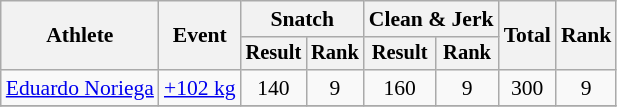<table class="wikitable" style="font-size:90%">
<tr>
<th rowspan=2>Athlete</th>
<th rowspan=2>Event</th>
<th colspan="2">Snatch</th>
<th colspan="2">Clean & Jerk</th>
<th rowspan="2">Total</th>
<th rowspan="2">Rank</th>
</tr>
<tr style="font-size:95%">
<th>Result</th>
<th>Rank</th>
<th>Result</th>
<th>Rank</th>
</tr>
<tr align=center>
<td align=left><a href='#'>Eduardo Noriega</a></td>
<td align=left><a href='#'>+102 kg</a></td>
<td>140</td>
<td>9</td>
<td>160</td>
<td>9</td>
<td>300</td>
<td>9</td>
</tr>
<tr>
</tr>
</table>
